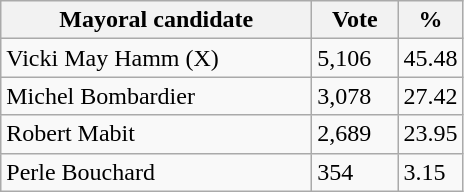<table class="wikitable">
<tr>
<th bgcolor="#DDDDFF" width="200px">Mayoral candidate</th>
<th bgcolor="#DDDDFF" width="50px">Vote</th>
<th bgcolor="#DDDDFF" width="30px">%</th>
</tr>
<tr>
<td>Vicki May Hamm (X)</td>
<td>5,106</td>
<td>45.48</td>
</tr>
<tr>
<td>Michel Bombardier</td>
<td>3,078</td>
<td>27.42</td>
</tr>
<tr>
<td>Robert Mabit</td>
<td>2,689</td>
<td>23.95</td>
</tr>
<tr>
<td>Perle Bouchard</td>
<td>354</td>
<td>3.15</td>
</tr>
</table>
